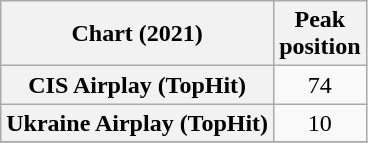<table class="wikitable sortable plainrowheaders" style="text-align:center">
<tr>
<th scope="col">Chart (2021)</th>
<th scope="col">Peak<br>position</th>
</tr>
<tr>
<th scope="row">CIS Airplay (TopHit)</th>
<td>74</td>
</tr>
<tr>
<th scope="row">Ukraine Airplay (TopHit)</th>
<td>10</td>
</tr>
<tr>
</tr>
</table>
